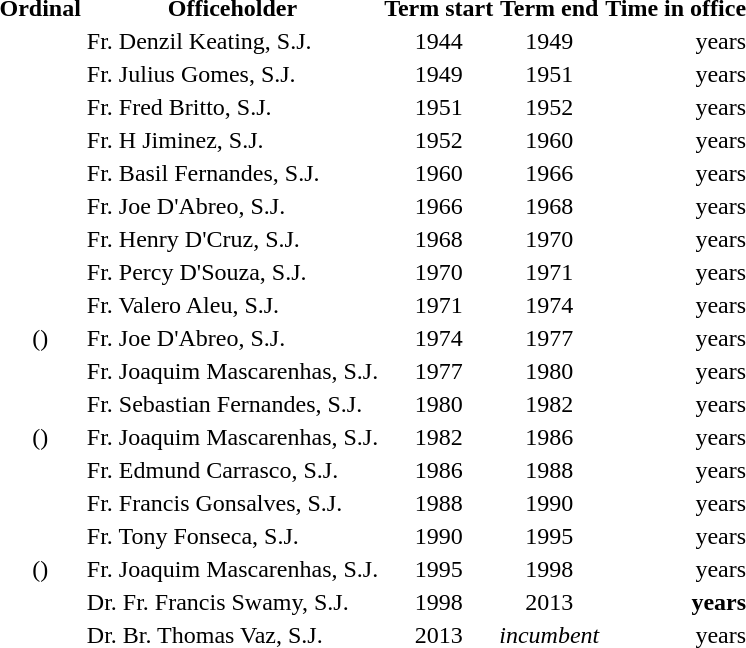<table>
<tr>
<th>Ordinal</th>
<th>Officeholder</th>
<th>Term start</th>
<th>Term end</th>
<th>Time in office</th>
</tr>
<tr>
<td align=center></td>
<td>Fr. Denzil Keating, S.J.</td>
<td align=center>1944</td>
<td align=center>1949</td>
<td align=right> years</td>
</tr>
<tr>
<td align=center></td>
<td>Fr. Julius Gomes, S.J.</td>
<td align=center>1949</td>
<td align=center>1951</td>
<td align=right> years</td>
</tr>
<tr>
<td align=center></td>
<td>Fr. Fred Britto, S.J.</td>
<td align=center>1951</td>
<td align=center>1952</td>
<td align=right> years</td>
</tr>
<tr>
<td align=center></td>
<td>Fr. H Jiminez, S.J.</td>
<td align=center>1952</td>
<td align=center>1960</td>
<td align=right> years</td>
</tr>
<tr>
<td align=center></td>
<td>Fr. Basil Fernandes, S.J.</td>
<td align=center>1960</td>
<td align=center>1966</td>
<td align=right> years</td>
</tr>
<tr>
<td align=center></td>
<td>Fr. Joe D'Abreo, S.J.</td>
<td align=center>1966</td>
<td align=center>1968</td>
<td align=right> years</td>
</tr>
<tr>
<td align=center></td>
<td>Fr. Henry D'Cruz, S.J.</td>
<td align=center>1968</td>
<td align=center>1970</td>
<td align=right> years</td>
</tr>
<tr>
<td align=center></td>
<td>Fr. Percy D'Souza, S.J.</td>
<td align=center>1970</td>
<td align=center>1971</td>
<td align=right> years</td>
</tr>
<tr>
<td align=center></td>
<td>Fr. Valero Aleu, S.J.</td>
<td align=center>1971</td>
<td align=center>1974</td>
<td align=right> years</td>
</tr>
<tr>
<td align=center>()</td>
<td>Fr. Joe D'Abreo, S.J.</td>
<td align=center>1974</td>
<td align=center>1977</td>
<td align=right> years</td>
</tr>
<tr>
<td align=center></td>
<td>Fr. Joaquim Mascarenhas, S.J.</td>
<td align=center>1977</td>
<td align=center>1980</td>
<td align=right> years</td>
</tr>
<tr>
<td align=center></td>
<td>Fr. Sebastian Fernandes, S.J.</td>
<td align=center>1980</td>
<td align=center>1982</td>
<td align=right> years</td>
</tr>
<tr>
<td align=center>()</td>
<td>Fr. Joaquim Mascarenhas, S.J.</td>
<td align=center>1982</td>
<td align=center>1986</td>
<td align=right> years</td>
</tr>
<tr>
<td align=center></td>
<td>Fr. Edmund Carrasco, S.J.</td>
<td align=center>1986</td>
<td align=center>1988</td>
<td align=right> years</td>
</tr>
<tr>
<td align=center></td>
<td>Fr. Francis Gonsalves, S.J.</td>
<td align=center>1988</td>
<td align=center>1990</td>
<td align=right> years</td>
</tr>
<tr>
<td align=center></td>
<td>Fr. Tony Fonseca, S.J.</td>
<td align=center>1990</td>
<td align=center>1995</td>
<td align=right> years</td>
</tr>
<tr>
<td align=center>()</td>
<td>Fr. Joaquim Mascarenhas, S.J.</td>
<td align=center>1995</td>
<td align=center>1998</td>
<td align=right> years</td>
</tr>
<tr>
<td align=center></td>
<td>Dr. Fr. Francis Swamy, S.J.</td>
<td align=center>1998</td>
<td align=center>2013</td>
<td align=right><strong> years</strong></td>
</tr>
<tr>
<td align=center></td>
<td>Dr. Br. Thomas Vaz, S.J.</td>
<td align=center>2013</td>
<td align=center><em>incumbent</em></td>
<td align=right> years</td>
</tr>
</table>
